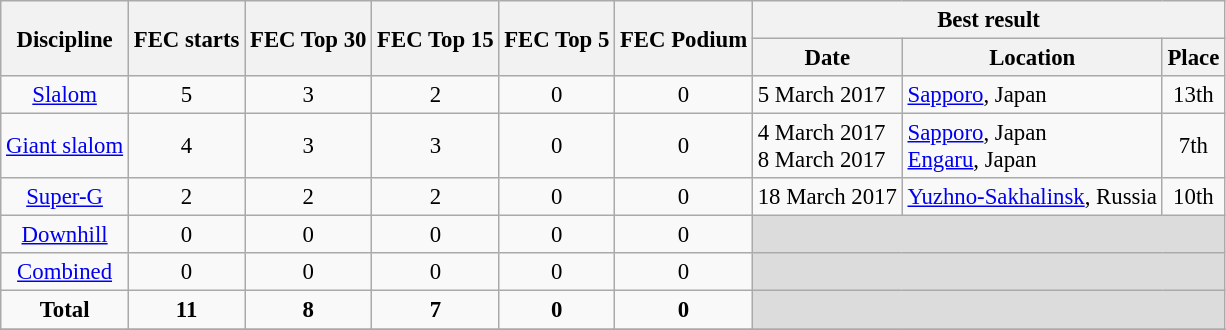<table class="wikitable" style="text-align:center; font-size:95%;">
<tr>
<th rowspan=2>Discipline</th>
<th rowspan=2>FEC starts</th>
<th rowspan=2>FEC Top 30</th>
<th rowspan=2>FEC Top 15</th>
<th rowspan=2>FEC Top 5</th>
<th rowspan=2>FEC Podium</th>
<th colspan=3>Best result</th>
</tr>
<tr>
<th>Date</th>
<th>Location</th>
<th>Place</th>
</tr>
<tr>
<td align=center><a href='#'>Slalom</a></td>
<td align=center>5</td>
<td align=center>3</td>
<td align=center>2</td>
<td align=center>0</td>
<td align=center>0</td>
<td align=left>5 March 2017</td>
<td align=left> <a href='#'>Sapporo</a>, Japan</td>
<td>13th</td>
</tr>
<tr>
<td align=center><a href='#'>Giant slalom</a></td>
<td align=center>4</td>
<td align=center>3</td>
<td align=center>3</td>
<td align=center>0</td>
<td align=center>0</td>
<td align=left>4 March 2017<br> 8 March 2017</td>
<td align=left> <a href='#'>Sapporo</a>, Japan <br> <a href='#'>Engaru</a>, Japan</td>
<td>7th</td>
</tr>
<tr>
<td align=center><a href='#'>Super-G</a></td>
<td align=center>2</td>
<td align=center>2</td>
<td align=center>2</td>
<td align=center>0</td>
<td align=center>0</td>
<td align=left>18 March 2017</td>
<td align=left> <a href='#'>Yuzhno-Sakhalinsk</a>, Russia</td>
<td>10th</td>
</tr>
<tr>
<td align=center><a href='#'>Downhill</a></td>
<td align=center>0</td>
<td align=center>0</td>
<td align=center>0</td>
<td align=center>0</td>
<td align=center>0</td>
<td colspan=3 bgcolor=#DCDCDC></td>
</tr>
<tr>
<td align=center><a href='#'>Combined</a></td>
<td align=center>0</td>
<td align=center>0</td>
<td align=center>0</td>
<td align=center>0</td>
<td align=center>0</td>
<td colspan=3 bgcolor=#DCDCDC></td>
</tr>
<tr>
<td align=center><strong>Total</strong></td>
<td align=center><strong>11</strong></td>
<td align=center><strong>8</strong></td>
<td align=center><strong>7</strong></td>
<td align=center><strong>0</strong></td>
<td align=center><strong>0</strong></td>
<td colspan=3 bgcolor=#DCDCDC></td>
</tr>
<tr>
</tr>
</table>
